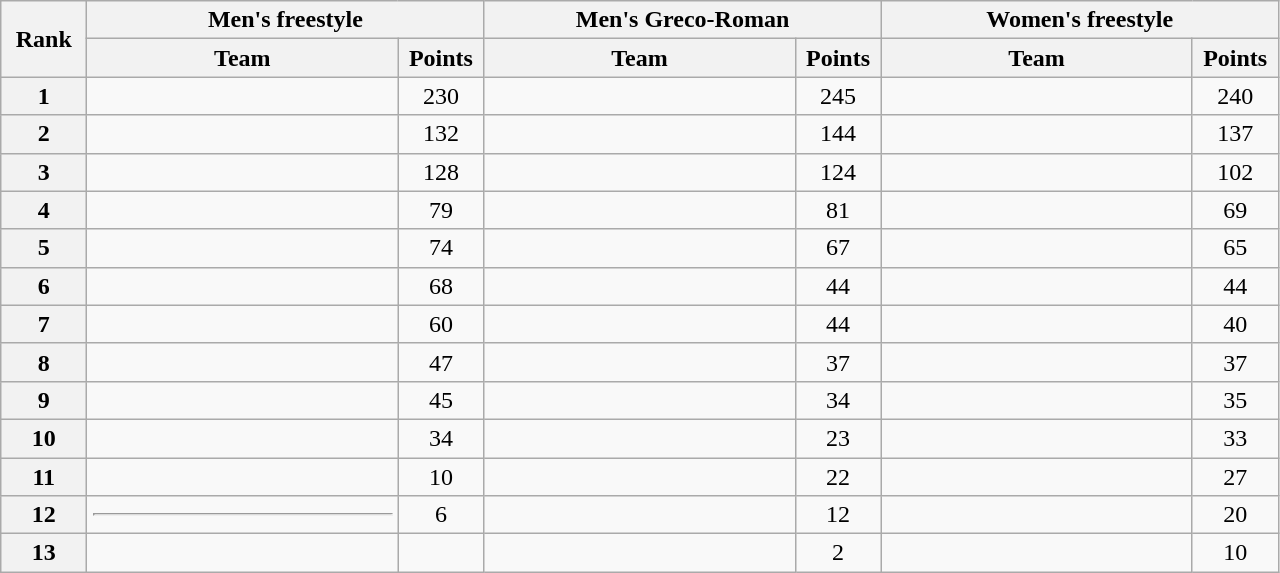<table class="wikitable" style="text-align:center;">
<tr>
<th width=50 rowspan="2">Rank</th>
<th colspan="2">Men's freestyle</th>
<th colspan="2">Men's Greco-Roman</th>
<th colspan="2">Women's freestyle</th>
</tr>
<tr>
<th width=200>Team</th>
<th width=50>Points</th>
<th width=200>Team</th>
<th width=50>Points</th>
<th width=200>Team</th>
<th width=50>Points</th>
</tr>
<tr>
<th>1</th>
<td align=left></td>
<td>230</td>
<td align=left></td>
<td>245</td>
<td align=left></td>
<td>240</td>
</tr>
<tr>
<th>2</th>
<td align=left></td>
<td>132</td>
<td align=left></td>
<td>144</td>
<td align=left></td>
<td>137</td>
</tr>
<tr>
<th>3</th>
<td align=left></td>
<td>128</td>
<td align=left></td>
<td>124</td>
<td align=left></td>
<td>102</td>
</tr>
<tr>
<th>4</th>
<td align=left></td>
<td>79</td>
<td align=left></td>
<td>81</td>
<td align=left></td>
<td>69</td>
</tr>
<tr>
<th>5</th>
<td align=left></td>
<td>74</td>
<td align=left></td>
<td>67</td>
<td align=left></td>
<td>65</td>
</tr>
<tr>
<th>6</th>
<td align=left></td>
<td>68</td>
<td align=left></td>
<td>44</td>
<td align=left></td>
<td>44</td>
</tr>
<tr>
<th>7</th>
<td align=left></td>
<td>60</td>
<td align=left></td>
<td>44</td>
<td align=left></td>
<td>40</td>
</tr>
<tr>
<th>8</th>
<td align=left></td>
<td>47</td>
<td align=left></td>
<td>37</td>
<td align=left></td>
<td>37</td>
</tr>
<tr>
<th>9</th>
<td align=left></td>
<td>45</td>
<td align=left></td>
<td>34</td>
<td align=left></td>
<td>35</td>
</tr>
<tr>
<th>10</th>
<td align=left></td>
<td>34</td>
<td align=left></td>
<td>23</td>
<td align=left></td>
<td>33</td>
</tr>
<tr>
<th>11</th>
<td align=left></td>
<td>10</td>
<td align=left></td>
<td>22</td>
<td align=left></td>
<td>27</td>
</tr>
<tr>
<th>12</th>
<td align=left><hr></td>
<td>6</td>
<td align=left></td>
<td>12</td>
<td align=left></td>
<td>20</td>
</tr>
<tr>
<th>13</th>
<td align=left></td>
<td></td>
<td align=left></td>
<td>2</td>
<td align=left></td>
<td>10</td>
</tr>
</table>
